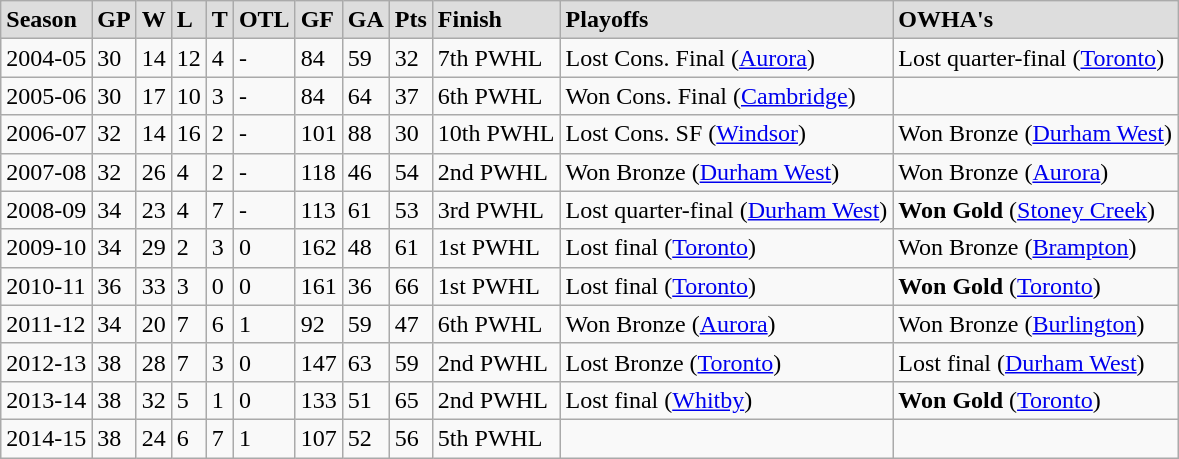<table class="wikitable">
<tr style="font-weight:bold; background-color:#dddddd;" |>
<td>Season</td>
<td>GP</td>
<td>W</td>
<td>L</td>
<td>T</td>
<td>OTL</td>
<td>GF</td>
<td>GA</td>
<td>Pts</td>
<td>Finish</td>
<td>Playoffs</td>
<td>OWHA's</td>
</tr>
<tr>
<td>2004-05</td>
<td>30</td>
<td>14</td>
<td>12</td>
<td>4</td>
<td>-</td>
<td>84</td>
<td>59</td>
<td>32</td>
<td>7th PWHL</td>
<td>Lost Cons. Final (<a href='#'>Aurora</a>)</td>
<td>Lost quarter-final (<a href='#'>Toronto</a>)</td>
</tr>
<tr>
<td>2005-06</td>
<td>30</td>
<td>17</td>
<td>10</td>
<td>3</td>
<td>-</td>
<td>84</td>
<td>64</td>
<td>37</td>
<td>6th PWHL</td>
<td>Won Cons. Final (<a href='#'>Cambridge</a>)</td>
<td></td>
</tr>
<tr>
<td>2006-07</td>
<td>32</td>
<td>14</td>
<td>16</td>
<td>2</td>
<td>-</td>
<td>101</td>
<td>88</td>
<td>30</td>
<td>10th PWHL</td>
<td>Lost Cons. SF (<a href='#'>Windsor</a>)</td>
<td>Won Bronze (<a href='#'>Durham West</a>)</td>
</tr>
<tr>
<td>2007-08</td>
<td>32</td>
<td>26</td>
<td>4</td>
<td>2</td>
<td>-</td>
<td>118</td>
<td>46</td>
<td>54</td>
<td>2nd PWHL</td>
<td>Won Bronze (<a href='#'>Durham West</a>)</td>
<td>Won Bronze (<a href='#'>Aurora</a>)</td>
</tr>
<tr>
<td>2008-09</td>
<td>34</td>
<td>23</td>
<td>4</td>
<td>7</td>
<td>-</td>
<td>113</td>
<td>61</td>
<td>53</td>
<td>3rd PWHL</td>
<td>Lost quarter-final (<a href='#'>Durham West</a>)</td>
<td><strong>Won Gold</strong> (<a href='#'>Stoney Creek</a>)</td>
</tr>
<tr>
<td>2009-10</td>
<td>34</td>
<td>29</td>
<td>2</td>
<td>3</td>
<td>0</td>
<td>162</td>
<td>48</td>
<td>61</td>
<td>1st PWHL</td>
<td>Lost final (<a href='#'>Toronto</a>)</td>
<td>Won Bronze (<a href='#'>Brampton</a>)</td>
</tr>
<tr>
<td>2010-11</td>
<td>36</td>
<td>33</td>
<td>3</td>
<td>0</td>
<td>0</td>
<td>161</td>
<td>36</td>
<td>66</td>
<td>1st PWHL</td>
<td>Lost final (<a href='#'>Toronto</a>)</td>
<td><strong>Won Gold</strong> (<a href='#'>Toronto</a>)</td>
</tr>
<tr>
<td>2011-12</td>
<td>34</td>
<td>20</td>
<td>7</td>
<td>6</td>
<td>1</td>
<td>92</td>
<td>59</td>
<td>47</td>
<td>6th PWHL</td>
<td>Won Bronze (<a href='#'>Aurora</a>)</td>
<td>Won Bronze (<a href='#'>Burlington</a>)</td>
</tr>
<tr>
<td>2012-13</td>
<td>38</td>
<td>28</td>
<td>7</td>
<td>3</td>
<td>0</td>
<td>147</td>
<td>63</td>
<td>59</td>
<td>2nd PWHL</td>
<td>Lost Bronze (<a href='#'>Toronto</a>)</td>
<td>Lost final (<a href='#'>Durham West</a>)</td>
</tr>
<tr>
<td>2013-14</td>
<td>38</td>
<td>32</td>
<td>5</td>
<td>1</td>
<td>0</td>
<td>133</td>
<td>51</td>
<td>65</td>
<td>2nd PWHL</td>
<td>Lost final (<a href='#'>Whitby</a>)</td>
<td><strong>Won Gold</strong> (<a href='#'>Toronto</a>)</td>
</tr>
<tr>
<td>2014-15</td>
<td>38</td>
<td>24</td>
<td>6</td>
<td>7</td>
<td>1</td>
<td>107</td>
<td>52</td>
<td>56</td>
<td>5th PWHL</td>
<td></td>
<td></td>
</tr>
</table>
